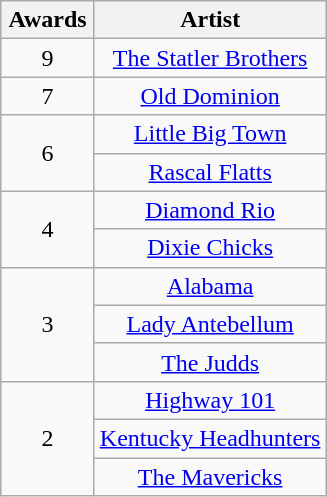<table class="wikitable" rowspan="2" style="text-align:center;">
<tr>
<th scope="col" style="width:55px;">Awards</th>
<th scope="col" style="text-align:center;">Artist</th>
</tr>
<tr>
<td>9</td>
<td><a href='#'>The Statler Brothers</a></td>
</tr>
<tr>
<td>7</td>
<td><a href='#'>Old Dominion</a></td>
</tr>
<tr>
<td rowspan=2>6</td>
<td><a href='#'>Little Big Town</a></td>
</tr>
<tr>
<td><a href='#'>Rascal Flatts</a></td>
</tr>
<tr>
<td rowspan=2>4</td>
<td><a href='#'>Diamond Rio</a></td>
</tr>
<tr>
<td><a href='#'>Dixie Chicks</a></td>
</tr>
<tr>
<td rowspan=3>3</td>
<td><a href='#'>Alabama</a></td>
</tr>
<tr>
<td><a href='#'>Lady Antebellum</a></td>
</tr>
<tr>
<td><a href='#'>The Judds</a></td>
</tr>
<tr>
<td rowspan=3>2</td>
<td><a href='#'>Highway 101</a></td>
</tr>
<tr>
<td><a href='#'>Kentucky Headhunters</a></td>
</tr>
<tr>
<td><a href='#'>The Mavericks</a></td>
</tr>
</table>
